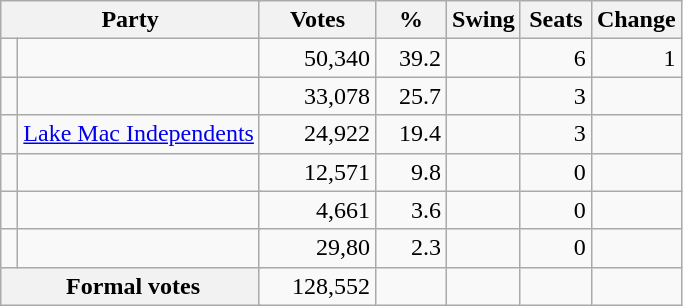<table class="wikitable" style="text-align:right; margin-bottom:0">
<tr>
<th style="width:10px" colspan=3>Party</th>
<th style="width:70px;">Votes</th>
<th style="width:40px;">%</th>
<th style="width:40px;">Swing</th>
<th style="width:40px;">Seats</th>
<th style="width:40px;">Change</th>
</tr>
<tr>
<td> </td>
<td style="text-align:left;" colspan="2"></td>
<td>50,340</td>
<td>39.2</td>
<td></td>
<td>6</td>
<td> 1</td>
</tr>
<tr>
<td> </td>
<td style="text-align:left;" colspan="2"></td>
<td>33,078</td>
<td>25.7</td>
<td></td>
<td>3</td>
<td></td>
</tr>
<tr>
<td> </td>
<td style="text-align:left;" colspan="2"><a href='#'>Lake Mac Independents</a></td>
<td>24,922</td>
<td>19.4</td>
<td></td>
<td>3</td>
<td></td>
</tr>
<tr>
<td> </td>
<td style="text-align:left;" colspan="2"></td>
<td>12,571</td>
<td>9.8</td>
<td></td>
<td>0</td>
<td></td>
</tr>
<tr>
<td> </td>
<td style="text-align:left;" colspan="2"></td>
<td>4,661</td>
<td>3.6</td>
<td></td>
<td>0</td>
<td></td>
</tr>
<tr>
<td> </td>
<td style="text-align:left;" colspan="2"></td>
<td>29,80</td>
<td>2.3</td>
<td></td>
<td>0</td>
<td></td>
</tr>
<tr>
<th colspan="3" rowspan="1"> Formal votes</th>
<td>128,552</td>
<td></td>
<td></td>
<td></td>
<td></td>
</tr>
</table>
